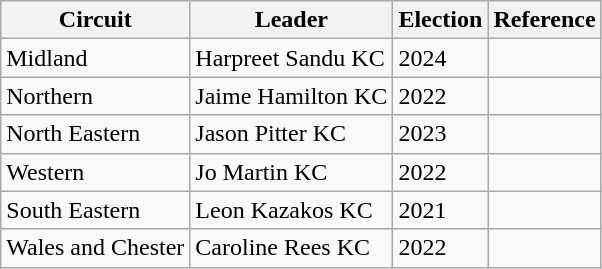<table class="wikitable">
<tr>
<th>Circuit</th>
<th>Leader</th>
<th>Election</th>
<th>Reference</th>
</tr>
<tr>
<td>Midland</td>
<td>Harpreet Sandu KC</td>
<td>2024</td>
</tr>
<tr>
<td>Northern</td>
<td>Jaime Hamilton KC</td>
<td>2022</td>
<td></td>
</tr>
<tr>
<td>North Eastern</td>
<td>Jason Pitter KC</td>
<td>2023</td>
<td></td>
</tr>
<tr>
<td>Western</td>
<td>Jo Martin KC</td>
<td>2022</td>
<td></td>
</tr>
<tr>
<td>South Eastern</td>
<td>Leon Kazakos KC</td>
<td>2021</td>
<td></td>
</tr>
<tr>
<td>Wales and Chester</td>
<td>Caroline Rees KC</td>
<td>2022</td>
<td></td>
</tr>
</table>
